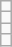<table class="wikitable">
<tr>
<td></td>
</tr>
<tr>
<td></td>
</tr>
<tr>
<td></td>
</tr>
<tr>
<td></td>
</tr>
</table>
